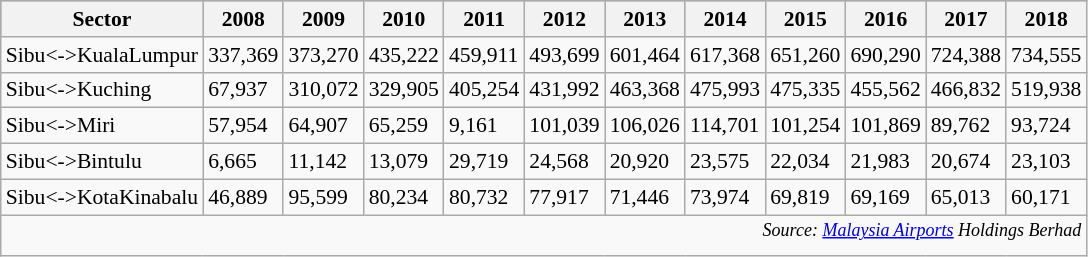<table class="wikitable sortable" style="font-size:90%; align=center;">
<tr style="background:darkgrey;">
<th>Sector</th>
<th>2008</th>
<th>2009</th>
<th>2010</th>
<th>2011</th>
<th>2012</th>
<th>2013</th>
<th>2014</th>
<th>2015</th>
<th>2016</th>
<th>2017</th>
<th>2018</th>
</tr>
<tr>
<td>Sibu<->KualaLumpur</td>
<td>337,369</td>
<td>373,270</td>
<td>435,222</td>
<td>459,911</td>
<td>493,699</td>
<td>601,464</td>
<td>617,368</td>
<td>651,260</td>
<td>690,290</td>
<td>724,388</td>
<td>734,555</td>
</tr>
<tr>
<td>Sibu<->Kuching</td>
<td>67,937</td>
<td>310,072</td>
<td>329,905</td>
<td>405,254</td>
<td>431,992</td>
<td>463,368</td>
<td>475,993</td>
<td>475,335</td>
<td>455,562</td>
<td>466,832</td>
<td>519,938</td>
</tr>
<tr>
<td>Sibu<->Miri</td>
<td>57,954</td>
<td>64,907</td>
<td>65,259</td>
<td>9,161</td>
<td>101,039</td>
<td>106,026</td>
<td>114,701</td>
<td>101,254</td>
<td>101,869</td>
<td>89,762</td>
<td>93,724</td>
</tr>
<tr>
<td>Sibu<->Bintulu</td>
<td>6,665</td>
<td>11,142</td>
<td>13,079</td>
<td>29,719</td>
<td>24,568</td>
<td>20,920</td>
<td>23,575</td>
<td>22,034</td>
<td>21,983</td>
<td>20,674</td>
<td>23,103</td>
</tr>
<tr>
<td>Sibu<->KotaKinabalu</td>
<td>46,889</td>
<td>95,599</td>
<td>80,234</td>
<td>80,732</td>
<td>77,917</td>
<td>71,446</td>
<td>73,974</td>
<td>69,819</td>
<td>69,169</td>
<td>65,013</td>
<td>60,171</td>
</tr>
<tr>
<td colspan="12" style="text-align:right;"><sup><em>Source: <a href='#'>Malaysia Airports</a> Holdings Berhad</em></sup></td>
</tr>
</table>
